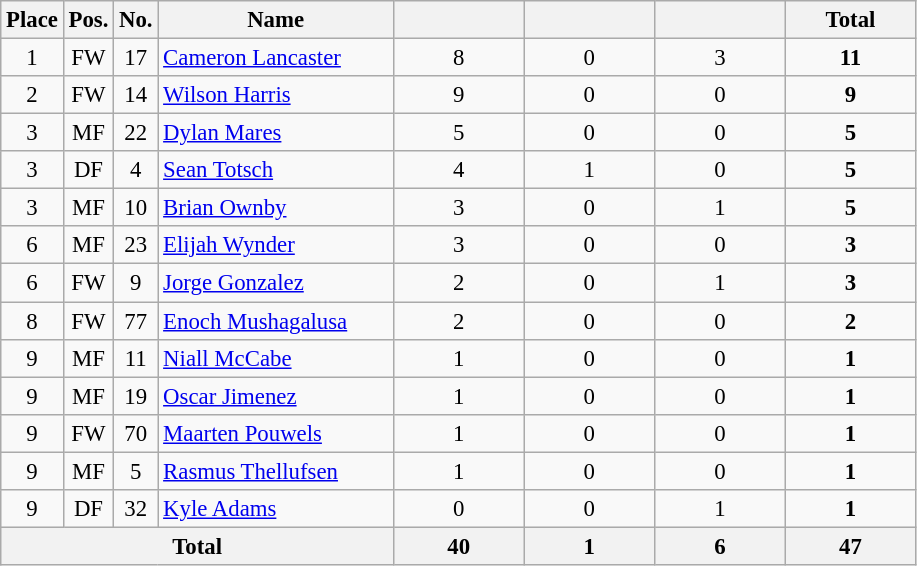<table class="wikitable sortable" style="font-size: 95%; text-align: center;">
<tr>
<th width=20>Place</th>
<th width=20>Pos.</th>
<th width=20>No.</th>
<th width=150>Name</th>
<th width=80></th>
<th width=80></th>
<th width=80></th>
<th width=80><strong>Total</strong></th>
</tr>
<tr>
<td>1</td>
<td>FW</td>
<td>17</td>
<td align="left"> <a href='#'>Cameron Lancaster</a></td>
<td>8</td>
<td>0</td>
<td>3</td>
<td><strong>11</strong></td>
</tr>
<tr>
<td>2</td>
<td>FW</td>
<td>14</td>
<td align="left"> <a href='#'>Wilson Harris</a></td>
<td>9</td>
<td>0</td>
<td>0</td>
<td><strong>9</strong></td>
</tr>
<tr>
<td>3</td>
<td>MF</td>
<td>22</td>
<td align="left"> <a href='#'>Dylan Mares</a></td>
<td>5</td>
<td>0</td>
<td>0</td>
<td><strong>5</strong></td>
</tr>
<tr>
<td>3</td>
<td>DF</td>
<td>4</td>
<td align="left"> <a href='#'>Sean Totsch</a></td>
<td>4</td>
<td>1</td>
<td>0</td>
<td><strong>5</strong></td>
</tr>
<tr>
<td>3</td>
<td>MF</td>
<td>10</td>
<td align="left"> <a href='#'>Brian Ownby</a></td>
<td>3</td>
<td>0</td>
<td>1</td>
<td><strong>5</strong></td>
</tr>
<tr>
<td>6</td>
<td>MF</td>
<td>23</td>
<td align="left"> <a href='#'>Elijah Wynder</a></td>
<td>3</td>
<td>0</td>
<td>0</td>
<td><strong>3</strong></td>
</tr>
<tr>
<td>6</td>
<td>FW</td>
<td>9</td>
<td align="left"> <a href='#'>Jorge Gonzalez</a></td>
<td>2</td>
<td>0</td>
<td>1</td>
<td><strong>3</strong></td>
</tr>
<tr>
<td>8</td>
<td>FW</td>
<td>77</td>
<td align="left"> <a href='#'>Enoch Mushagalusa</a></td>
<td>2</td>
<td>0</td>
<td>0</td>
<td><strong>2</strong></td>
</tr>
<tr>
<td>9</td>
<td>MF</td>
<td>11</td>
<td align="left"> <a href='#'>Niall McCabe</a></td>
<td>1</td>
<td>0</td>
<td>0</td>
<td><strong>1</strong></td>
</tr>
<tr>
<td>9</td>
<td>MF</td>
<td>19</td>
<td align="left"> <a href='#'>Oscar Jimenez</a></td>
<td>1</td>
<td>0</td>
<td>0</td>
<td><strong>1</strong></td>
</tr>
<tr>
<td>9</td>
<td>FW</td>
<td>70</td>
<td align="left"> <a href='#'>Maarten Pouwels</a></td>
<td>1</td>
<td>0</td>
<td>0</td>
<td><strong>1</strong></td>
</tr>
<tr>
<td>9</td>
<td>MF</td>
<td>5</td>
<td align="left"> <a href='#'>Rasmus Thellufsen</a></td>
<td>1</td>
<td>0</td>
<td>0</td>
<td><strong>1</strong></td>
</tr>
<tr>
<td>9</td>
<td>DF</td>
<td>32</td>
<td align="left"> <a href='#'>Kyle Adams</a></td>
<td>0</td>
<td>0</td>
<td>1</td>
<td><strong>1</strong></td>
</tr>
<tr>
<th colspan="4">Total</th>
<th>40</th>
<th>1</th>
<th>6</th>
<th>47</th>
</tr>
</table>
